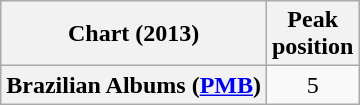<table class="wikitable plainrowheaders">
<tr>
<th scope="col">Chart (2013)</th>
<th scope="col">Peak<br> position</th>
</tr>
<tr>
<th scope="row">Brazilian Albums (<a href='#'>PMB</a>)</th>
<td align="center">5</td>
</tr>
</table>
